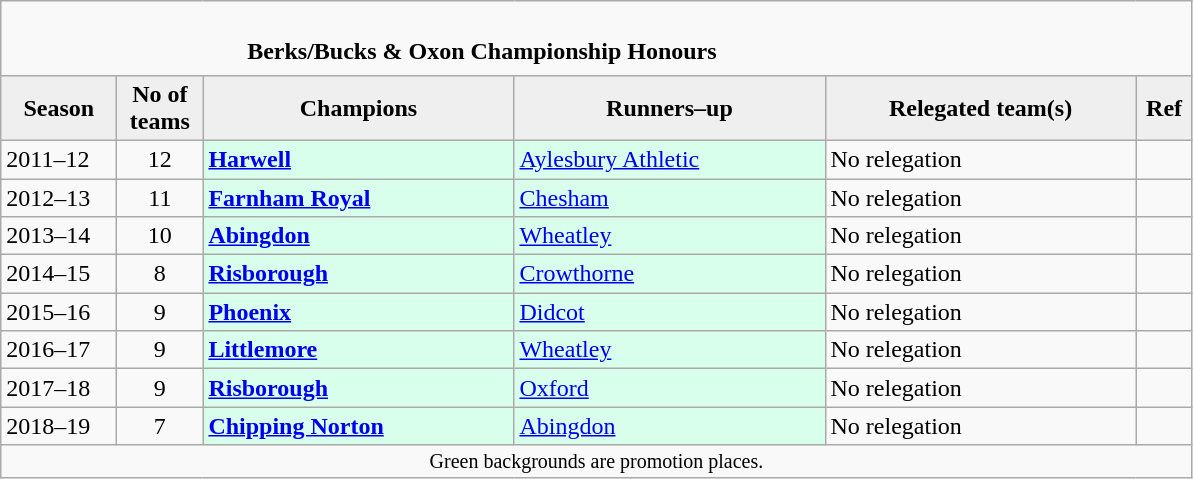<table class="wikitable" style="text-align: left;">
<tr>
<td colspan="11" cellpadding="0" cellspacing="0"><br><table border="0" style="width:100%;" cellpadding="0" cellspacing="0">
<tr>
<td style="width:20%; border:0;"></td>
<td style="border:0;"><strong>Berks/Bucks & Oxon Championship Honours</strong></td>
<td style="width:20%; border:0;"></td>
</tr>
</table>
</td>
</tr>
<tr>
<th style="background:#efefef; width:70px;">Season</th>
<th style="background:#efefef; width:50px;">No of teams</th>
<th style="background:#efefef; width:200px;">Champions</th>
<th style="background:#efefef; width:200px;">Runners–up</th>
<th style="background:#efefef; width:200px;">Relegated team(s)</th>
<th style="background:#efefef; width:30px;">Ref</th>
</tr>
<tr align=left>
<td>2011–12</td>
<td style="text-align: center;">12</td>
<td style="background:#d8ffeb;"><strong><a href='#'>Harwell</a></strong></td>
<td style="background:#d8ffeb;"><a href='#'>Aylesbury Athletic</a></td>
<td>No relegation</td>
<td></td>
</tr>
<tr>
<td>2012–13</td>
<td style="text-align: center;">11</td>
<td style="background:#d8ffeb;"><strong><a href='#'>Farnham Royal</a></strong></td>
<td style="background:#d8ffeb;"><a href='#'>Chesham</a></td>
<td>No relegation</td>
<td></td>
</tr>
<tr>
<td>2013–14</td>
<td style="text-align: center;">10</td>
<td style="background:#d8ffeb;"><strong><a href='#'>Abingdon</a></strong></td>
<td style="background:#d8ffeb;"><a href='#'>Wheatley</a></td>
<td>No relegation</td>
<td></td>
</tr>
<tr>
<td>2014–15</td>
<td style="text-align: center;">8</td>
<td style="background:#d8ffeb;"><strong><a href='#'>Risborough</a></strong></td>
<td style="background:#d8ffeb;"><a href='#'>Crowthorne</a></td>
<td>No relegation</td>
<td></td>
</tr>
<tr>
<td>2015–16</td>
<td style="text-align: center;">9</td>
<td style="background:#d8ffeb;"><strong><a href='#'>Phoenix</a></strong></td>
<td style="background:#d8ffeb;"><a href='#'>Didcot</a></td>
<td>No relegation</td>
<td></td>
</tr>
<tr>
<td>2016–17</td>
<td style="text-align: center;">9</td>
<td style="background:#d8ffeb;"><strong><a href='#'>Littlemore</a></strong></td>
<td style="background:#d8ffeb;"><a href='#'>Wheatley</a></td>
<td>No relegation</td>
<td></td>
</tr>
<tr>
<td>2017–18</td>
<td style="text-align: center;">9</td>
<td style="background:#d8ffeb;"><strong><a href='#'>Risborough</a></strong></td>
<td style="background:#d8ffeb;"><a href='#'>Oxford</a></td>
<td>No relegation</td>
<td></td>
</tr>
<tr>
<td>2018–19</td>
<td style="text-align: center;">7</td>
<td style="background:#d8ffeb;"><strong><a href='#'>Chipping Norton</a></strong></td>
<td style="background:#d8ffeb;"><a href='#'>Abingdon</a></td>
<td>No relegation</td>
<td></td>
</tr>
<tr>
<td colspan="15"  style="border:0; font-size:smaller; text-align:center;">Green backgrounds are promotion places.</td>
</tr>
</table>
